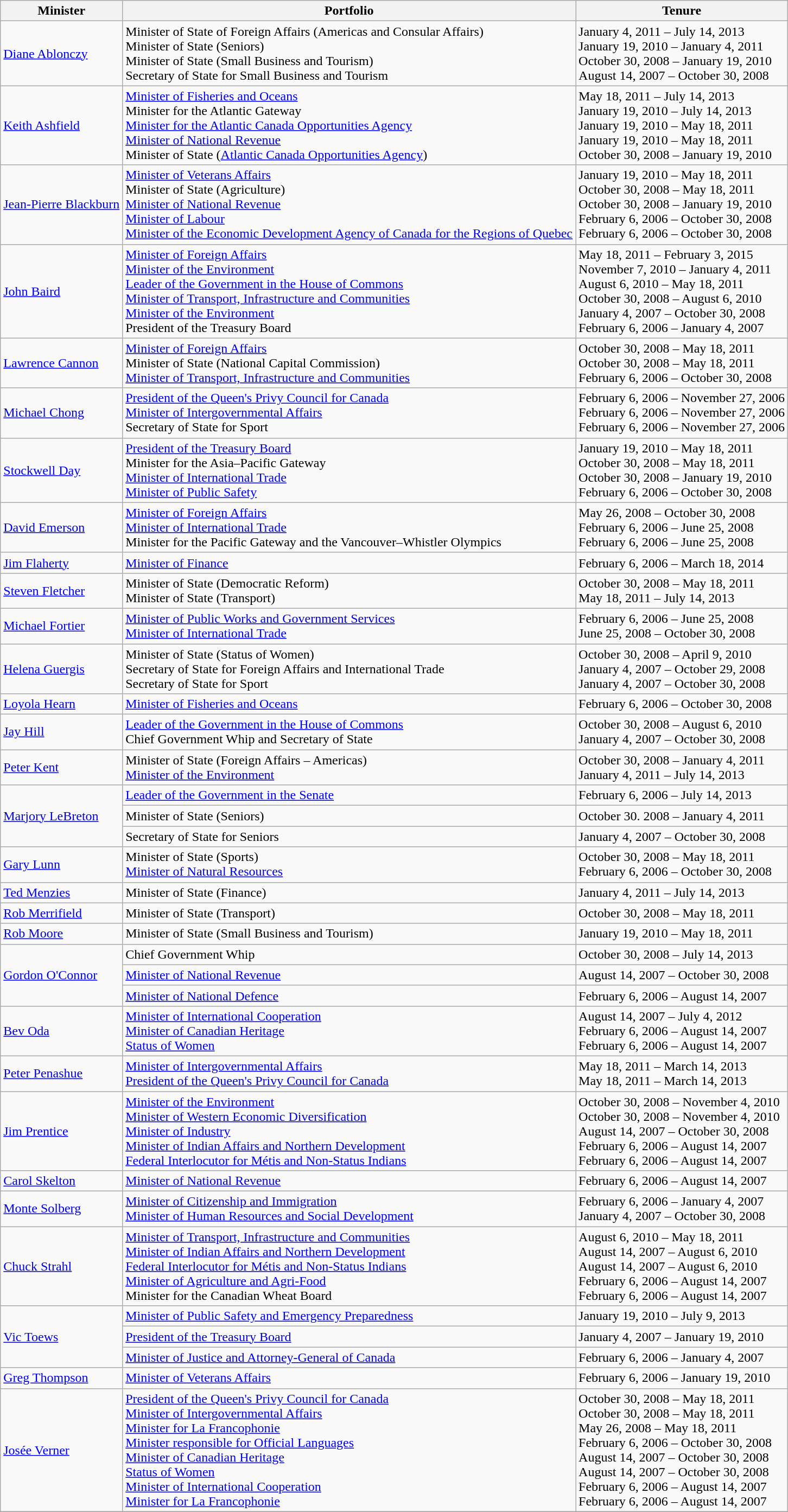<table class="wikitable">
<tr>
<th>Minister</th>
<th>Portfolio</th>
<th>Tenure</th>
</tr>
<tr>
<td><a href='#'>Diane Ablonczy</a></td>
<td>Minister of State of Foreign Affairs (Americas and Consular Affairs) <br> Minister of State (Seniors) <br> Minister of State (Small Business and Tourism) <br> Secretary of State for Small Business and Tourism</td>
<td>January 4, 2011 – July 14, 2013 <br> January 19, 2010 – January 4, 2011 <br> October 30, 2008 – January 19, 2010 <br> August 14, 2007 – October 30, 2008</td>
</tr>
<tr>
<td><a href='#'>Keith Ashfield</a></td>
<td><a href='#'>Minister of Fisheries and Oceans</a> <br> Minister for the Atlantic Gateway <br> <a href='#'>Minister for the Atlantic Canada Opportunities Agency</a> <br> <a href='#'>Minister of National Revenue</a> <br> Minister of State (<a href='#'>Atlantic Canada Opportunities Agency</a>)</td>
<td>May 18, 2011 – July 14, 2013 <br> January 19, 2010 – July 14, 2013 <br> January 19, 2010 – May 18, 2011 <br> January 19, 2010 – May 18, 2011 <br> October 30, 2008 – January 19, 2010</td>
</tr>
<tr>
<td><a href='#'>Jean-Pierre Blackburn</a></td>
<td><a href='#'>Minister of Veterans Affairs</a> <br> Minister of State (Agriculture) <br> <a href='#'>Minister of National Revenue</a> <br> <a href='#'>Minister of Labour</a> <br> <a href='#'>Minister of the Economic Development Agency of Canada for the Regions of Quebec</a></td>
<td>January 19, 2010 – May 18, 2011 <br> October 30, 2008 – May 18, 2011 <br> October 30, 2008 – January 19, 2010 <br> February 6, 2006 – October 30, 2008 <br> February 6, 2006 – October 30, 2008</td>
</tr>
<tr>
<td><a href='#'>John Baird</a></td>
<td><a href='#'>Minister of Foreign Affairs</a> <br> <a href='#'>Minister of the Environment</a> <br> <a href='#'>Leader of the Government in the House of Commons</a> <br> <a href='#'>Minister of Transport, Infrastructure and Communities</a> <br> <a href='#'>Minister of the Environment</a> <br> President of the Treasury Board</td>
<td>May 18, 2011 – February 3, 2015 <br> November 7, 2010 – January 4, 2011 <br> August 6, 2010 – May 18, 2011 <br> October 30, 2008 – August 6, 2010 <br> January 4, 2007 – October 30, 2008 <br> February 6, 2006 – January 4, 2007</td>
</tr>
<tr>
<td><a href='#'>Lawrence Cannon</a></td>
<td><a href='#'>Minister of Foreign Affairs</a> <br> Minister of State (National Capital Commission) <br> <a href='#'>Minister of Transport, Infrastructure and Communities</a></td>
<td>October 30, 2008 – May 18, 2011 <br> October 30, 2008 – May 18, 2011 <br> February 6, 2006 – October 30, 2008</td>
</tr>
<tr>
<td><a href='#'>Michael Chong</a></td>
<td><a href='#'>President of the Queen's Privy Council for Canada</a> <br> <a href='#'>Minister of Intergovernmental Affairs</a> <br> Secretary of State for Sport</td>
<td>February 6, 2006 – November 27, 2006 <br> February 6, 2006 – November 27, 2006 <br> February 6, 2006 – November 27, 2006</td>
</tr>
<tr>
<td><a href='#'>Stockwell Day</a></td>
<td><a href='#'>President of the Treasury Board</a> <br> Minister for the Asia–Pacific Gateway <br> <a href='#'>Minister of International Trade</a> <br> <a href='#'>Minister of Public Safety</a></td>
<td>January 19, 2010 – May 18, 2011 <br> October 30, 2008 – May 18, 2011 <br> October 30, 2008 – January 19, 2010 <br> February 6, 2006 – October 30, 2008</td>
</tr>
<tr>
<td><a href='#'>David Emerson</a></td>
<td><a href='#'>Minister of Foreign Affairs</a> <br> <a href='#'>Minister of International Trade</a> <br> Minister for the Pacific Gateway and the Vancouver–Whistler Olympics</td>
<td>May 26, 2008 – October 30, 2008 <br> February 6, 2006 – June 25, 2008 <br> February 6, 2006 – June 25, 2008</td>
</tr>
<tr>
<td><a href='#'>Jim Flaherty</a></td>
<td><a href='#'>Minister of Finance</a></td>
<td>February 6, 2006 – March 18, 2014</td>
</tr>
<tr>
<td><a href='#'>Steven Fletcher</a></td>
<td>Minister of State (Democratic Reform) <br> Minister of State (Transport)</td>
<td>October 30, 2008 – May 18, 2011 <br> May 18, 2011 – July 14, 2013</td>
</tr>
<tr>
<td><a href='#'>Michael Fortier</a></td>
<td><a href='#'>Minister of Public Works and Government Services</a> <br> <a href='#'>Minister of International Trade</a></td>
<td>February 6, 2006 – June 25, 2008 <br> June 25, 2008 – October 30, 2008</td>
</tr>
<tr>
<td><a href='#'>Helena Guergis</a></td>
<td>Minister of State (Status of Women) <br> Secretary of State for Foreign Affairs and International Trade <br> Secretary of State for Sport</td>
<td>October 30, 2008 – April 9, 2010 <br> January 4, 2007 – October 29, 2008 <br> January 4, 2007 – October 30, 2008</td>
</tr>
<tr>
<td><a href='#'>Loyola Hearn</a></td>
<td><a href='#'>Minister of Fisheries and Oceans</a></td>
<td>February 6, 2006 – October 30, 2008</td>
</tr>
<tr>
<td><a href='#'>Jay Hill</a></td>
<td><a href='#'>Leader of the Government in the House of Commons</a> <br> Chief Government Whip and Secretary of State</td>
<td>October 30, 2008 – August 6, 2010 <br> January 4, 2007 – October 30, 2008</td>
</tr>
<tr>
<td><a href='#'>Peter Kent</a></td>
<td>Minister of State (Foreign Affairs – Americas) <br> <a href='#'>Minister of the Environment</a></td>
<td>October 30, 2008 – January 4, 2011 <br> January 4, 2011 – July 14, 2013</td>
</tr>
<tr>
<td rowspan="3"><a href='#'>Marjory LeBreton</a></td>
<td><a href='#'>Leader of the Government in the Senate</a></td>
<td>February 6, 2006 – July 14, 2013</td>
</tr>
<tr>
<td>Minister of State (Seniors)</td>
<td>October 30. 2008 – January 4, 2011</td>
</tr>
<tr>
<td>Secretary of State for Seniors</td>
<td>January 4, 2007 – October 30, 2008</td>
</tr>
<tr>
<td><a href='#'>Gary Lunn</a></td>
<td>Minister of State (Sports) <br> <a href='#'>Minister of Natural Resources</a></td>
<td>October 30, 2008 – May 18, 2011 <br> February 6, 2006 – October 30, 2008</td>
</tr>
<tr>
<td><a href='#'>Ted Menzies</a></td>
<td>Minister of State (Finance)</td>
<td>January 4, 2011 – July 14, 2013</td>
</tr>
<tr>
<td><a href='#'>Rob Merrifield</a></td>
<td>Minister of State (Transport)</td>
<td>October 30, 2008 – May 18, 2011</td>
</tr>
<tr>
<td><a href='#'>Rob Moore</a></td>
<td>Minister of State (Small Business and Tourism)</td>
<td>January 19, 2010 – May 18, 2011</td>
</tr>
<tr>
<td rowspan="3"><a href='#'>Gordon O'Connor</a></td>
<td>Chief Government Whip</td>
<td>October 30, 2008 – July 14, 2013</td>
</tr>
<tr>
<td><a href='#'>Minister of National Revenue</a></td>
<td>August 14, 2007 – October 30, 2008</td>
</tr>
<tr>
<td><a href='#'>Minister of National Defence</a></td>
<td>February 6, 2006 – August 14, 2007</td>
</tr>
<tr>
<td><a href='#'>Bev Oda</a></td>
<td><a href='#'>Minister of International Cooperation</a> <br> <a href='#'>Minister of Canadian Heritage</a> <br> <a href='#'>Status of Women</a></td>
<td>August 14, 2007 – July 4, 2012 <br> February 6, 2006 – August 14, 2007 <br> February 6, 2006 – August 14, 2007</td>
</tr>
<tr>
<td><a href='#'>Peter Penashue</a></td>
<td><a href='#'>Minister of Intergovernmental Affairs</a> <br> <a href='#'>President of the Queen's Privy Council for Canada</a></td>
<td>May 18, 2011 – March 14, 2013 <br> May 18, 2011 – March 14, 2013</td>
</tr>
<tr>
<td><a href='#'>Jim Prentice</a></td>
<td><a href='#'>Minister of the Environment</a> <br> <a href='#'>Minister of Western Economic Diversification</a> <br> <a href='#'>Minister of Industry</a> <br> <a href='#'>Minister of Indian Affairs and Northern Development</a> <br> <a href='#'>Federal Interlocutor for Métis and Non-Status Indians</a></td>
<td>October 30, 2008 – November 4, 2010 <br> October 30, 2008 – November 4, 2010 <br> August 14, 2007 – October 30, 2008 <br> February 6, 2006 – August 14, 2007 <br> February 6, 2006 – August 14, 2007</td>
</tr>
<tr>
<td><a href='#'>Carol Skelton</a></td>
<td><a href='#'>Minister of National Revenue</a></td>
<td>February 6, 2006 – August 14, 2007</td>
</tr>
<tr>
<td><a href='#'>Monte Solberg</a></td>
<td><a href='#'>Minister of Citizenship and Immigration</a> <br> <a href='#'>Minister of Human Resources and Social Development</a></td>
<td>February 6, 2006 – January 4, 2007 <br> January 4, 2007 – October 30, 2008</td>
</tr>
<tr>
<td><a href='#'>Chuck Strahl</a></td>
<td><a href='#'>Minister of Transport, Infrastructure and Communities</a> <br> <a href='#'>Minister of Indian Affairs and Northern Development</a> <br> <a href='#'>Federal Interlocutor for Métis and Non-Status Indians</a> <br> <a href='#'>Minister of Agriculture and Agri-Food</a> <br> Minister for the Canadian Wheat Board</td>
<td>August 6, 2010 – May 18, 2011 <br> August 14, 2007 – August 6, 2010 <br> August 14, 2007 – August 6, 2010 <br> February 6, 2006 – August 14, 2007 <br> February 6, 2006 – August 14, 2007</td>
</tr>
<tr>
<td rowspan="3"><a href='#'>Vic Toews</a></td>
<td><a href='#'>Minister of Public Safety and Emergency Preparedness</a></td>
<td>January 19, 2010 – July 9, 2013</td>
</tr>
<tr>
<td><a href='#'>President of the Treasury Board</a></td>
<td>January 4, 2007 – January 19, 2010</td>
</tr>
<tr>
<td><a href='#'>Minister of Justice and Attorney-General of Canada</a></td>
<td>February 6, 2006 – January 4, 2007</td>
</tr>
<tr>
<td><a href='#'>Greg Thompson</a></td>
<td><a href='#'>Minister of Veterans Affairs</a></td>
<td>February 6, 2006 – January 19, 2010</td>
</tr>
<tr>
<td><a href='#'>Josée Verner</a></td>
<td><a href='#'>President of the Queen's Privy Council for Canada</a> <br> <a href='#'>Minister of Intergovernmental Affairs</a> <br> <a href='#'>Minister for La Francophonie</a> <br> <a href='#'>Minister responsible for Official Languages</a> <br> <a href='#'>Minister of Canadian Heritage</a> <br> <a href='#'>Status of Women</a> <br> <a href='#'>Minister of International Cooperation</a> <br> <a href='#'>Minister for La Francophonie</a></td>
<td>October 30, 2008 – May 18, 2011 <br> October 30, 2008 – May 18, 2011 <br> May 26, 2008 – May 18, 2011 <br> February 6, 2006 – October 30, 2008 <br> August 14, 2007 – October 30, 2008 <br> August 14, 2007 – October 30, 2008 <br> February 6, 2006 – August 14, 2007 <br> February 6, 2006 – August 14, 2007</td>
</tr>
<tr>
</tr>
</table>
